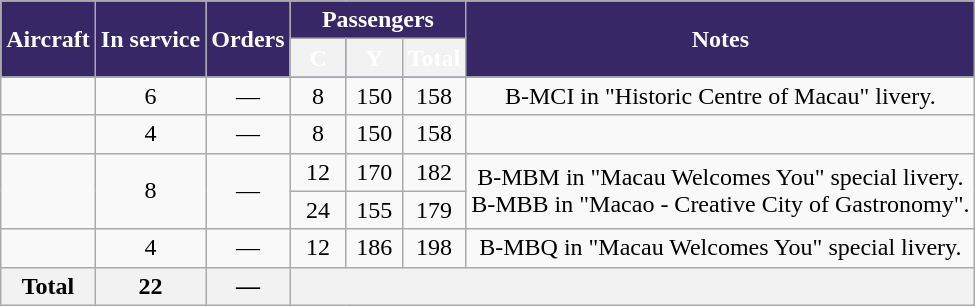<table class="wikitable" style="border-collapse:collapse; text-align:center;">
<tr>
<th rowspan="2" style="background:#372766;color:white;">Aircraft</th>
<th rowspan="2" style="background:#372766;color:white;">In service</th>
<th rowspan="2" style="background:#372766;color:white;">Orders</th>
<th colspan="3" style="background:#372766;color:white;">Passengers</th>
<th rowspan="2" style="background:#372766;color:white;">Notes</th>
</tr>
<tr style="background:#372766;color:white;">
<th style="width:30px;" style="background:#372766;"><abbr> C</abbr></th>
<th style="width:30px;" style="background:#372766;"><abbr>Y</abbr></th>
<th style="width:30px;" style="background:#372766;">Total</th>
</tr>
<tr>
<td></td>
<td>6</td>
<td>—</td>
<td>8</td>
<td>150</td>
<td>158</td>
<td>B-MCI in "Historic Centre of Macau" livery.</td>
</tr>
<tr>
<td></td>
<td>4</td>
<td>—</td>
<td>8</td>
<td>150</td>
<td>158</td>
<td></td>
</tr>
<tr>
<td rowspan="2"></td>
<td rowspan="2">8</td>
<td rowspan="2">—</td>
<td>12</td>
<td>170</td>
<td>182</td>
<td rowspan="2">B-MBM in "Macau Welcomes You" special livery.<br>B-MBB in "Macao - Creative City of Gastronomy".</td>
</tr>
<tr>
<td>24</td>
<td>155</td>
<td>179</td>
</tr>
<tr>
<td></td>
<td>4</td>
<td>—</td>
<td>12</td>
<td>186</td>
<td>198</td>
<td>B-MBQ in "Macau Welcomes You" special livery.</td>
</tr>
<tr>
<th>Total</th>
<th>22</th>
<th>—</th>
<th colspan="4"></th>
</tr>
</table>
